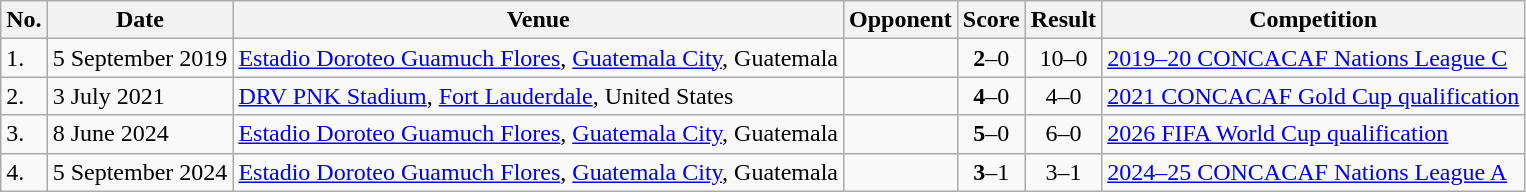<table class="wikitable">
<tr>
<th>No.</th>
<th>Date</th>
<th>Venue</th>
<th>Opponent</th>
<th>Score</th>
<th>Result</th>
<th>Competition</th>
</tr>
<tr>
<td>1.</td>
<td>5 September 2019</td>
<td><a href='#'>Estadio Doroteo Guamuch Flores</a>, <a href='#'>Guatemala City</a>, Guatemala</td>
<td></td>
<td align=center><strong>2</strong>–0</td>
<td align=center>10–0</td>
<td><a href='#'>2019–20 CONCACAF Nations League C</a></td>
</tr>
<tr>
<td>2.</td>
<td>3 July 2021</td>
<td><a href='#'>DRV PNK Stadium</a>, <a href='#'>Fort Lauderdale</a>, United States</td>
<td></td>
<td align=center><strong>4</strong>–0</td>
<td align=center>4–0</td>
<td><a href='#'>2021 CONCACAF Gold Cup qualification</a></td>
</tr>
<tr>
<td>3.</td>
<td>8 June 2024</td>
<td><a href='#'>Estadio Doroteo Guamuch Flores</a>, <a href='#'>Guatemala City</a>, Guatemala</td>
<td></td>
<td align=center><strong>5</strong>–0</td>
<td align=center>6–0</td>
<td><a href='#'>2026 FIFA World Cup qualification</a></td>
</tr>
<tr>
<td>4.</td>
<td>5 September 2024</td>
<td><a href='#'>Estadio Doroteo Guamuch Flores</a>, <a href='#'>Guatemala City</a>, Guatemala</td>
<td></td>
<td align=center><strong>3</strong>–1</td>
<td align=center>3–1</td>
<td><a href='#'>2024–25 CONCACAF Nations League A</a></td>
</tr>
</table>
